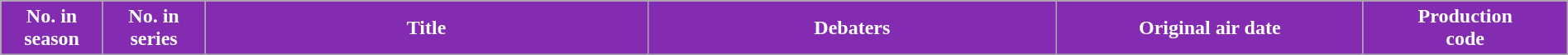<table class="wikitable plainrowheaders" width="100%">
<tr style="color:white">
<th style="background:#842CB1; width:6%;">No. in<br>season</th>
<th style="background:#842CB1; width:6%;">No. in<br>series</th>
<th style="background:#842CB1; width:26%;">Title</th>
<th style="background:#842CB1; width:24%;">Debaters</th>
<th style="background:#842CB1; width:18%;">Original air date</th>
<th style="background:#842CB1; width:12%;">Production<br>code<br>
































</th>
</tr>
</table>
